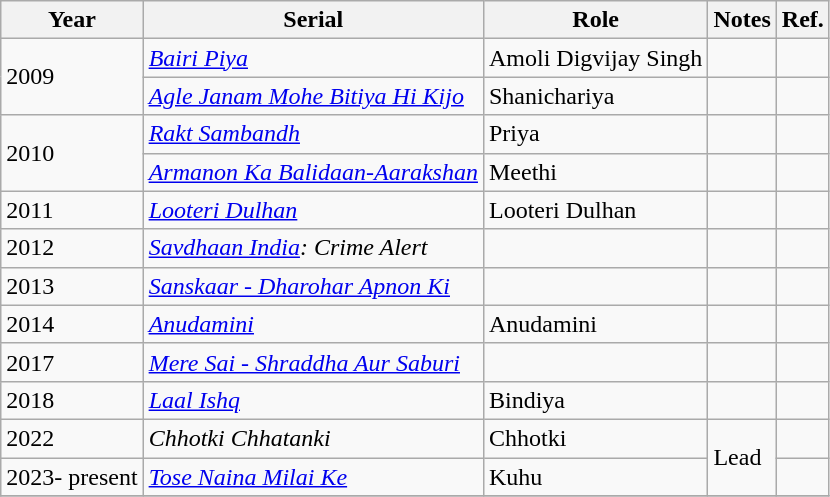<table class="wikitable sortable">
<tr>
<th>Year</th>
<th>Serial</th>
<th>Role</th>
<th>Notes</th>
<th>Ref.</th>
</tr>
<tr>
<td rowspan="2">2009</td>
<td><em><a href='#'>Bairi Piya</a></em></td>
<td>Amoli Digvijay Singh</td>
<td></td>
<td></td>
</tr>
<tr>
<td><em><a href='#'>Agle Janam Mohe Bitiya Hi Kijo</a></em></td>
<td>Shanichariya</td>
<td></td>
<td></td>
</tr>
<tr>
<td rowspan="2">2010</td>
<td><em><a href='#'>Rakt Sambandh</a></em></td>
<td>Priya</td>
<td></td>
<td></td>
</tr>
<tr>
<td><em><a href='#'>Armanon Ka Balidaan-Aarakshan</a></em></td>
<td>Meethi</td>
<td></td>
<td></td>
</tr>
<tr>
<td>2011</td>
<td><em><a href='#'>Looteri Dulhan</a></em></td>
<td>Looteri Dulhan</td>
<td></td>
<td></td>
</tr>
<tr>
<td>2012</td>
<td><em><a href='#'>Savdhaan India</a>: Crime Alert</em></td>
<td></td>
<td></td>
<td></td>
</tr>
<tr>
<td>2013</td>
<td><em><a href='#'>Sanskaar - Dharohar Apnon Ki</a></em></td>
<td></td>
<td></td>
<td></td>
</tr>
<tr>
<td>2014</td>
<td><em><a href='#'>Anudamini</a></em></td>
<td>Anudamini</td>
<td></td>
<td></td>
</tr>
<tr>
<td>2017</td>
<td><em><a href='#'>Mere Sai - Shraddha Aur Saburi</a></em></td>
<td></td>
<td></td>
<td></td>
</tr>
<tr>
<td>2018</td>
<td><em><a href='#'>Laal Ishq</a></em></td>
<td>Bindiya</td>
<td></td>
<td></td>
</tr>
<tr>
<td>2022</td>
<td><em>Chhotki Chhatanki</em></td>
<td>Chhotki</td>
<td rowspan="2">Lead</td>
<td></td>
</tr>
<tr>
<td>2023- present</td>
<td><em><a href='#'>Tose Naina Milai Ke</a></em></td>
<td>Kuhu</td>
<td></td>
</tr>
<tr>
</tr>
</table>
